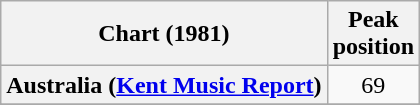<table class="wikitable sortable plainrowheaders" style="text-align:center">
<tr>
<th>Chart (1981)</th>
<th>Peak<br>position</th>
</tr>
<tr>
<th scope="row">Australia (<a href='#'>Kent Music Report</a>)</th>
<td>69</td>
</tr>
<tr>
</tr>
<tr>
</tr>
<tr>
</tr>
</table>
